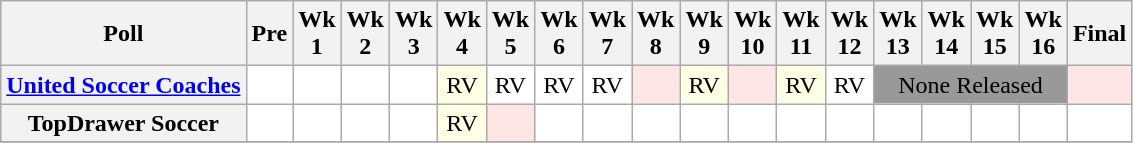<table class="wikitable" style="white-space:nowrap;text-align:center;">
<tr>
<th>Poll</th>
<th>Pre</th>
<th>Wk<br>1</th>
<th>Wk<br>2</th>
<th>Wk<br>3</th>
<th>Wk<br>4</th>
<th>Wk<br>5</th>
<th>Wk<br>6</th>
<th>Wk<br>7</th>
<th>Wk<br>8</th>
<th>Wk<br>9</th>
<th>Wk<br>10</th>
<th>Wk<br>11</th>
<th>Wk<br>12</th>
<th>Wk<br>13</th>
<th>Wk<br>14</th>
<th>Wk<br>15</th>
<th>Wk<br>16</th>
<th>Final<br></th>
</tr>
<tr>
<th><a href='#'>United Soccer Coaches</a></th>
<td style="background:#FFF;"></td>
<td style="background:#FFF;"></td>
<td style="background:#FFF;"></td>
<td style="background:#FFF;"></td>
<td style="background:#FFFFE6;">RV</td>
<td style="background:#FFF;">RV</td>
<td style="background:#FFF;">RV</td>
<td style="background:#FFF;">RV</td>
<td style="background:#FFE6E6;"></td>
<td style="background:#FFFFE6;">RV</td>
<td style="background:#FFE6E6;"></td>
<td style="background:#FFFFE6;">RV</td>
<td style="background:#FFF;">RV</td>
<td colspan=4 style="background:#999;">None Released</td>
<td style="background:#FFE6E6;"></td>
</tr>
<tr>
<th>TopDrawer Soccer </th>
<td style="background:#FFF;"></td>
<td style="background:#FFF;"></td>
<td style="background:#FFF;"></td>
<td style="background:#FFF;"></td>
<td style="background:#FFFFE6;">RV</td>
<td style="background:#FFE6E6;"></td>
<td style="background:#FFF;"></td>
<td style="background:#FFF;"></td>
<td style="background:#FFF;"></td>
<td style="background:#FFF;"></td>
<td style="background:#FFF;"></td>
<td style="background:#FFF;"></td>
<td style="background:#FFF;"></td>
<td style="background:#FFF;"></td>
<td style="background:#FFF;"></td>
<td style="background:#FFF;"></td>
<td style="background:#FFF;"></td>
<td style="background:#FFF;"></td>
</tr>
<tr>
</tr>
</table>
